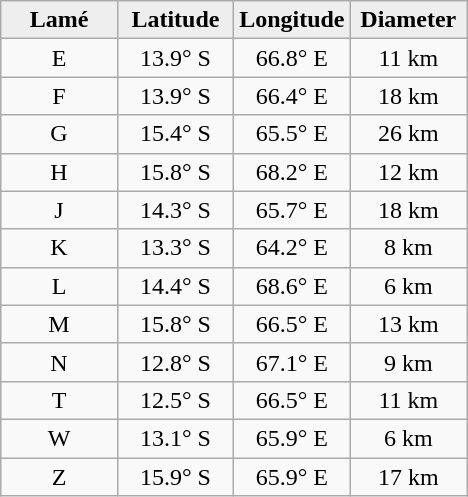<table class="wikitable">
<tr>
<th width="25%" style="background:#eeeeee;">Lamé</th>
<th width="25%" style="background:#eeeeee;">Latitude</th>
<th width="25%" style="background:#eeeeee;">Longitude</th>
<th width="25%" style="background:#eeeeee;">Diameter</th>
</tr>
<tr>
<td align="center">E</td>
<td align="center">13.9° S</td>
<td align="center">66.8° E</td>
<td align="center">11 km</td>
</tr>
<tr>
<td align="center">F</td>
<td align="center">13.9° S</td>
<td align="center">66.4° E</td>
<td align="center">18 km</td>
</tr>
<tr>
<td align="center">G</td>
<td align="center">15.4° S</td>
<td align="center">65.5° E</td>
<td align="center">26 km</td>
</tr>
<tr>
<td align="center">H</td>
<td align="center">15.8° S</td>
<td align="center">68.2° E</td>
<td align="center">12 km</td>
</tr>
<tr>
<td align="center">J</td>
<td align="center">14.3° S</td>
<td align="center">65.7° E</td>
<td align="center">18 km</td>
</tr>
<tr>
<td align="center">K</td>
<td align="center">13.3° S</td>
<td align="center">64.2° E</td>
<td align="center">8 km</td>
</tr>
<tr>
<td align="center">L</td>
<td align="center">14.4° S</td>
<td align="center">68.6° E</td>
<td align="center">6 km</td>
</tr>
<tr>
<td align="center">M</td>
<td align="center">15.8° S</td>
<td align="center">66.5° E</td>
<td align="center">13 km</td>
</tr>
<tr>
<td align="center">N</td>
<td align="center">12.8° S</td>
<td align="center">67.1° E</td>
<td align="center">9 km</td>
</tr>
<tr>
<td align="center">T</td>
<td align="center">12.5° S</td>
<td align="center">66.5° E</td>
<td align="center">11 km</td>
</tr>
<tr>
<td align="center">W</td>
<td align="center">13.1° S</td>
<td align="center">65.9° E</td>
<td align="center">6 km</td>
</tr>
<tr>
<td align="center">Z</td>
<td align="center">15.9° S</td>
<td align="center">65.9° E</td>
<td align="center">17 km</td>
</tr>
</table>
